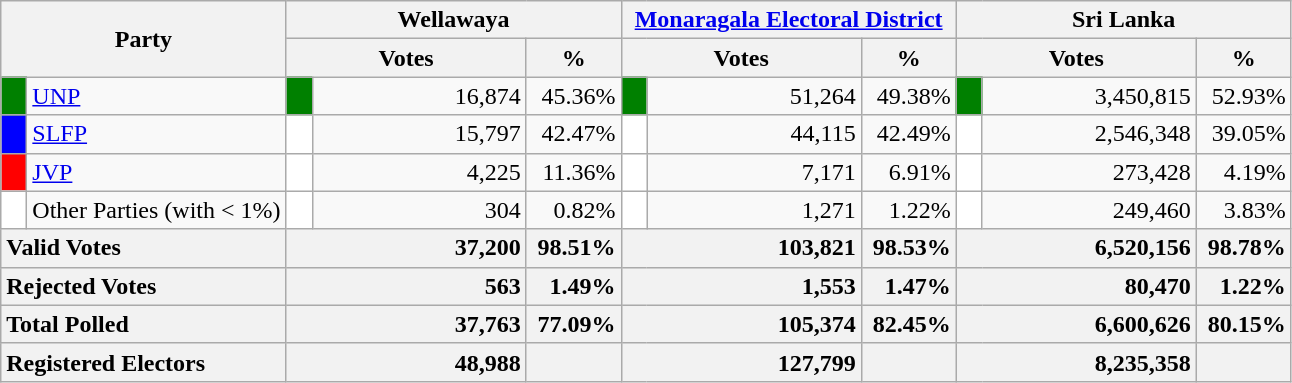<table class="wikitable">
<tr>
<th colspan="2" width="144px"rowspan="2">Party</th>
<th colspan="3" width="216px">Wellawaya</th>
<th colspan="3" width="216px"><a href='#'>Monaragala Electoral District</a></th>
<th colspan="3" width="216px">Sri Lanka</th>
</tr>
<tr>
<th colspan="2" width="144px">Votes</th>
<th>%</th>
<th colspan="2" width="144px">Votes</th>
<th>%</th>
<th colspan="2" width="144px">Votes</th>
<th>%</th>
</tr>
<tr>
<td style="background-color:green;" width="10px"></td>
<td style="text-align:left;"><a href='#'>UNP</a></td>
<td style="background-color:green;" width="10px"></td>
<td style="text-align:right;">16,874</td>
<td style="text-align:right;">45.36%</td>
<td style="background-color:green;" width="10px"></td>
<td style="text-align:right;">51,264</td>
<td style="text-align:right;">49.38%</td>
<td style="background-color:green;" width="10px"></td>
<td style="text-align:right;">3,450,815</td>
<td style="text-align:right;">52.93%</td>
</tr>
<tr>
<td style="background-color:blue;" width="10px"></td>
<td style="text-align:left;"><a href='#'>SLFP</a></td>
<td style="background-color:white;" width="10px"></td>
<td style="text-align:right;">15,797</td>
<td style="text-align:right;">42.47%</td>
<td style="background-color:white;" width="10px"></td>
<td style="text-align:right;">44,115</td>
<td style="text-align:right;">42.49%</td>
<td style="background-color:white;" width="10px"></td>
<td style="text-align:right;">2,546,348</td>
<td style="text-align:right;">39.05%</td>
</tr>
<tr>
<td style="background-color:red;" width="10px"></td>
<td style="text-align:left;"><a href='#'>JVP</a></td>
<td style="background-color:white;" width="10px"></td>
<td style="text-align:right;">4,225</td>
<td style="text-align:right;">11.36%</td>
<td style="background-color:white;" width="10px"></td>
<td style="text-align:right;">7,171</td>
<td style="text-align:right;">6.91%</td>
<td style="background-color:white;" width="10px"></td>
<td style="text-align:right;">273,428</td>
<td style="text-align:right;">4.19%</td>
</tr>
<tr>
<td style="background-color:white;" width="10px"></td>
<td style="text-align:left;">Other Parties (with < 1%)</td>
<td style="background-color:white;" width="10px"></td>
<td style="text-align:right;">304</td>
<td style="text-align:right;">0.82%</td>
<td style="background-color:white;" width="10px"></td>
<td style="text-align:right;">1,271</td>
<td style="text-align:right;">1.22%</td>
<td style="background-color:white;" width="10px"></td>
<td style="text-align:right;">249,460</td>
<td style="text-align:right;">3.83%</td>
</tr>
<tr>
<th colspan="2" width="144px"style="text-align:left;">Valid Votes</th>
<th style="text-align:right;"colspan="2" width="144px">37,200</th>
<th style="text-align:right;">98.51%</th>
<th style="text-align:right;"colspan="2" width="144px">103,821</th>
<th style="text-align:right;">98.53%</th>
<th style="text-align:right;"colspan="2" width="144px">6,520,156</th>
<th style="text-align:right;">98.78%</th>
</tr>
<tr>
<th colspan="2" width="144px"style="text-align:left;">Rejected Votes</th>
<th style="text-align:right;"colspan="2" width="144px">563</th>
<th style="text-align:right;">1.49%</th>
<th style="text-align:right;"colspan="2" width="144px">1,553</th>
<th style="text-align:right;">1.47%</th>
<th style="text-align:right;"colspan="2" width="144px">80,470</th>
<th style="text-align:right;">1.22%</th>
</tr>
<tr>
<th colspan="2" width="144px"style="text-align:left;">Total Polled</th>
<th style="text-align:right;"colspan="2" width="144px">37,763</th>
<th style="text-align:right;">77.09%</th>
<th style="text-align:right;"colspan="2" width="144px">105,374</th>
<th style="text-align:right;">82.45%</th>
<th style="text-align:right;"colspan="2" width="144px">6,600,626</th>
<th style="text-align:right;">80.15%</th>
</tr>
<tr>
<th colspan="2" width="144px"style="text-align:left;">Registered Electors</th>
<th style="text-align:right;"colspan="2" width="144px">48,988</th>
<th></th>
<th style="text-align:right;"colspan="2" width="144px">127,799</th>
<th></th>
<th style="text-align:right;"colspan="2" width="144px">8,235,358</th>
<th></th>
</tr>
</table>
